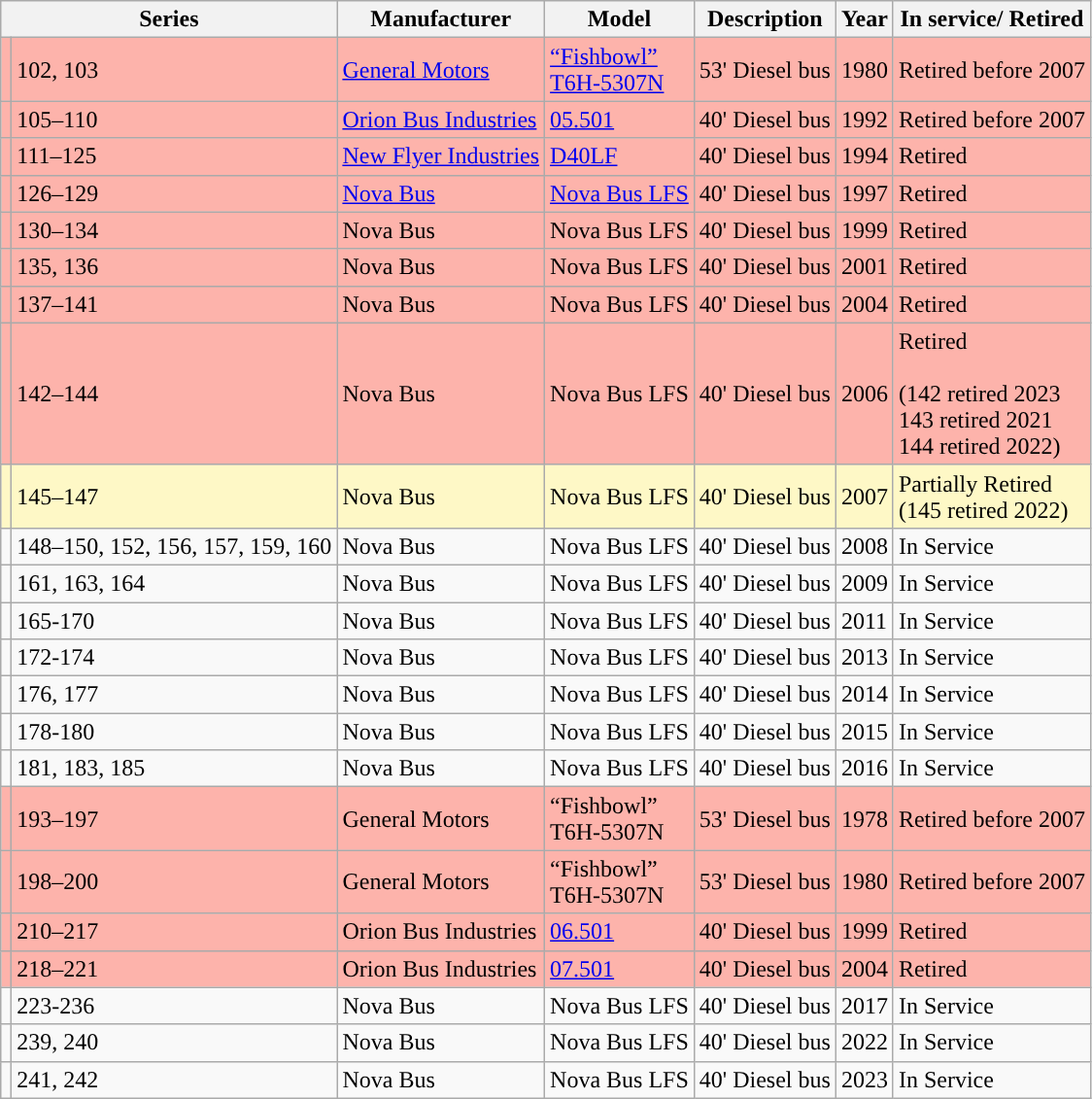<table class="wikitable sortable">
<tr>
<th colspan="2">Series</th>
<th>Manufacturer</th>
<th>Model</th>
<th class="unsortable">Description</th>
<th>Year</th>
<th>In service/ Retired<br></th>
</tr>
<tr style="background:#fdb3ab;">
<td></td>
<td>102, 103</td>
<td><a href='#'>General Motors</a></td>
<td><a href='#'>“Fishbowl”<br>T6H-5307N</a></td>
<td>53' Diesel bus</td>
<td>1980</td>
<td>Retired before 2007</td>
</tr>
<tr style="background:#fdb3ab;">
<td></td>
<td>105–110</td>
<td><a href='#'>Orion Bus Industries</a></td>
<td><a href='#'>05.501</a></td>
<td>40' Diesel bus</td>
<td>1992</td>
<td>Retired before 2007</td>
</tr>
<tr style="background:#fdb3ab;">
<td></td>
<td>111–125</td>
<td><a href='#'>New Flyer Industries</a></td>
<td><a href='#'>D40LF</a></td>
<td>40' Diesel bus</td>
<td>1994</td>
<td>Retired</td>
</tr>
<tr style="background:#fdb3ab;">
<td></td>
<td>126–129</td>
<td><a href='#'>Nova Bus</a></td>
<td><a href='#'>Nova Bus LFS</a></td>
<td>40' Diesel bus</td>
<td>1997</td>
<td>Retired</td>
</tr>
<tr style="background:#fdb3ab;">
<td></td>
<td>130–134</td>
<td>Nova Bus</td>
<td>Nova Bus LFS</td>
<td>40' Diesel bus</td>
<td>1999</td>
<td>Retired</td>
</tr>
<tr style="background:#fdb3ab;">
<td></td>
<td>135, 136</td>
<td>Nova Bus</td>
<td>Nova Bus LFS</td>
<td>40' Diesel bus</td>
<td>2001</td>
<td>Retired</td>
</tr>
<tr style="background:#fdb3ab;">
<td></td>
<td>137–141</td>
<td>Nova Bus</td>
<td>Nova Bus LFS</td>
<td>40' Diesel bus</td>
<td>2004</td>
<td>Retired</td>
</tr>
<tr style="background:#fdb3ab;">
<td></td>
<td>142–144</td>
<td>Nova Bus</td>
<td>Nova Bus LFS</td>
<td>40' Diesel bus</td>
<td>2006</td>
<td>Retired<br><br>(142 retired 2023 <br> 143 retired 2021<br> 144 retired 2022)</td>
</tr>
<tr style="background:#fef8c6;">
<td></td>
<td>145–147</td>
<td>Nova Bus</td>
<td>Nova Bus LFS</td>
<td>40' Diesel bus</td>
<td>2007</td>
<td>Partially Retired<br>(145 retired 2022)</td>
</tr>
<tr>
<td></td>
<td>148–150, 152, 156, 157, 159, 160</td>
<td>Nova Bus</td>
<td>Nova Bus LFS</td>
<td>40' Diesel bus</td>
<td>2008</td>
<td>In Service</td>
</tr>
<tr>
<td></td>
<td>161, 163, 164</td>
<td>Nova Bus</td>
<td>Nova Bus LFS</td>
<td>40' Diesel bus</td>
<td>2009</td>
<td>In Service</td>
</tr>
<tr>
<td></td>
<td>165-170</td>
<td>Nova Bus</td>
<td>Nova Bus LFS</td>
<td>40' Diesel bus</td>
<td>2011</td>
<td>In Service</td>
</tr>
<tr>
<td></td>
<td>172-174</td>
<td>Nova Bus</td>
<td>Nova Bus LFS</td>
<td>40' Diesel bus</td>
<td>2013</td>
<td>In Service</td>
</tr>
<tr>
<td></td>
<td>176, 177</td>
<td>Nova Bus</td>
<td>Nova Bus LFS</td>
<td>40' Diesel bus</td>
<td>2014</td>
<td>In Service</td>
</tr>
<tr>
<td></td>
<td>178-180</td>
<td>Nova Bus</td>
<td>Nova Bus LFS</td>
<td>40' Diesel bus</td>
<td>2015</td>
<td>In Service</td>
</tr>
<tr>
<td></td>
<td>181, 183, 185</td>
<td>Nova Bus</td>
<td>Nova Bus LFS</td>
<td>40' Diesel bus</td>
<td>2016</td>
<td>In Service</td>
</tr>
<tr style="background:#fdb3ab;">
<td></td>
<td>193–197</td>
<td>General Motors</td>
<td>“Fishbowl”<br>T6H-5307N</td>
<td>53' Diesel bus</td>
<td>1978</td>
<td>Retired before 2007</td>
</tr>
<tr style="background:#fdb3ab;">
<td></td>
<td>198–200</td>
<td>General Motors</td>
<td>“Fishbowl”<br>T6H-5307N</td>
<td>53' Diesel bus</td>
<td>1980</td>
<td>Retired before 2007</td>
</tr>
<tr style="background:#fdb3ab;">
<td></td>
<td>210–217</td>
<td>Orion Bus Industries</td>
<td><a href='#'>06.501</a></td>
<td>40' Diesel bus</td>
<td>1999</td>
<td>Retired</td>
</tr>
<tr style="background:#fdb3ab;">
<td></td>
<td>218–221</td>
<td>Orion Bus Industries</td>
<td><a href='#'>07.501</a></td>
<td>40' Diesel bus</td>
<td>2004</td>
<td>Retired</td>
</tr>
<tr>
<td></td>
<td>223-236</td>
<td>Nova Bus</td>
<td>Nova Bus LFS</td>
<td>40' Diesel bus</td>
<td>2017</td>
<td>In Service</td>
</tr>
<tr>
<td></td>
<td>239, 240</td>
<td>Nova Bus</td>
<td>Nova Bus LFS</td>
<td>40' Diesel bus</td>
<td>2022</td>
<td>In Service</td>
</tr>
<tr>
<td></td>
<td>241, 242</td>
<td>Nova Bus</td>
<td>Nova Bus LFS</td>
<td>40' Diesel bus</td>
<td>2023</td>
<td>In Service</td>
</tr>
</table>
